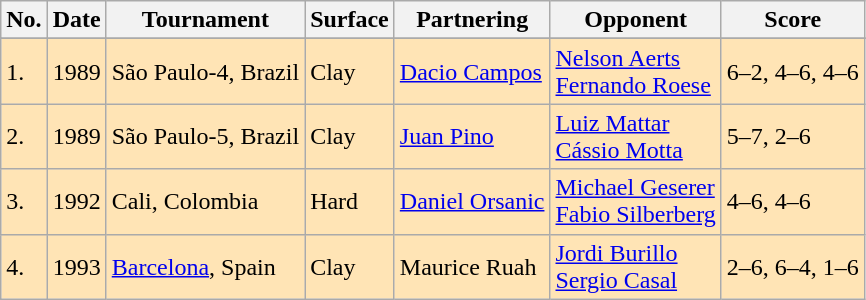<table class="sortable wikitable">
<tr>
<th>No.</th>
<th>Date</th>
<th>Tournament</th>
<th>Surface</th>
<th>Partnering</th>
<th>Opponent</th>
<th>Score</th>
</tr>
<tr>
</tr>
<tr bgcolor="moccasin">
<td>1.</td>
<td>1989</td>
<td>São Paulo-4, Brazil</td>
<td>Clay</td>
<td> <a href='#'>Dacio Campos</a></td>
<td> <a href='#'>Nelson Aerts</a> <br>  <a href='#'>Fernando Roese</a></td>
<td>6–2, 4–6, 4–6</td>
</tr>
<tr bgcolor="moccasin">
<td>2.</td>
<td>1989</td>
<td>São Paulo-5, Brazil</td>
<td>Clay</td>
<td> <a href='#'>Juan Pino</a></td>
<td> <a href='#'>Luiz Mattar</a> <br>  <a href='#'>Cássio Motta</a></td>
<td>5–7, 2–6</td>
</tr>
<tr bgcolor="moccasin">
<td>3.</td>
<td>1992</td>
<td>Cali, Colombia</td>
<td>Hard</td>
<td> <a href='#'>Daniel Orsanic</a></td>
<td> <a href='#'>Michael Geserer</a> <br>  <a href='#'>Fabio Silberberg</a></td>
<td>4–6, 4–6</td>
</tr>
<tr bgcolor="moccasin">
<td>4.</td>
<td>1993</td>
<td><a href='#'>Barcelona</a>, Spain</td>
<td>Clay</td>
<td> Maurice Ruah</td>
<td> <a href='#'>Jordi Burillo</a> <br>  <a href='#'>Sergio Casal</a></td>
<td>2–6, 6–4, 1–6</td>
</tr>
</table>
